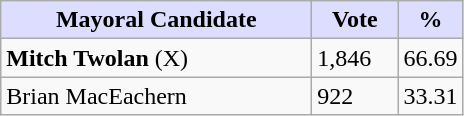<table class="wikitable">
<tr>
<th style="background:#ddf; width:200px;">Mayoral Candidate</th>
<th style="background:#ddf; width:50px;">Vote</th>
<th style="background:#ddf; width:30px;">%</th>
</tr>
<tr>
<td><strong>Mitch Twolan</strong> (X)</td>
<td>1,846</td>
<td>66.69</td>
</tr>
<tr>
<td>Brian MacEachern</td>
<td>922</td>
<td>33.31</td>
</tr>
</table>
